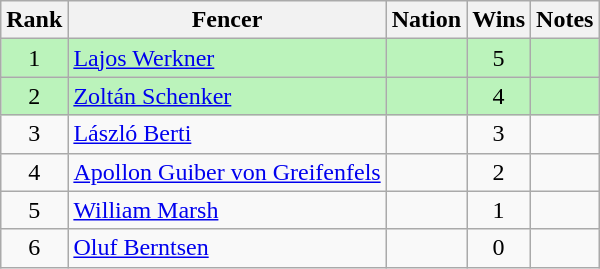<table class="wikitable sortable" style="text-align:center">
<tr>
<th>Rank</th>
<th>Fencer</th>
<th>Nation</th>
<th>Wins</th>
<th>Notes</th>
</tr>
<tr bgcolor=bbf3bb>
<td>1</td>
<td align=left><a href='#'>Lajos Werkner</a></td>
<td align=left></td>
<td>5</td>
<td></td>
</tr>
<tr bgcolor=bbf3bb>
<td>2</td>
<td align=left><a href='#'>Zoltán Schenker</a></td>
<td align=left></td>
<td>4</td>
<td></td>
</tr>
<tr>
<td>3</td>
<td align=left><a href='#'>László Berti</a></td>
<td align=left></td>
<td>3</td>
<td></td>
</tr>
<tr>
<td>4</td>
<td align=left><a href='#'>Apollon Guiber von Greifenfels</a></td>
<td align=left></td>
<td>2</td>
<td></td>
</tr>
<tr>
<td>5</td>
<td align=left><a href='#'>William Marsh</a></td>
<td align=left></td>
<td>1</td>
<td></td>
</tr>
<tr>
<td>6</td>
<td align=left><a href='#'>Oluf Berntsen</a></td>
<td align=left></td>
<td>0</td>
<td></td>
</tr>
</table>
